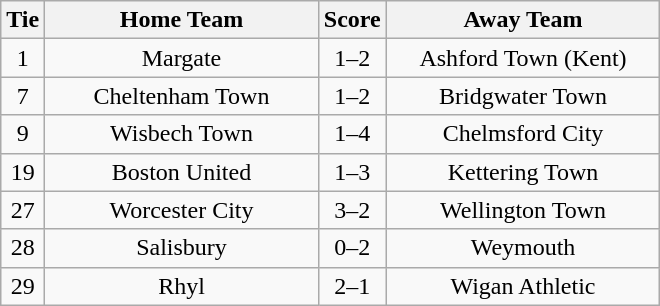<table class="wikitable" style="text-align:center;">
<tr>
<th width=20>Tie</th>
<th width=175>Home Team</th>
<th width=20>Score</th>
<th width=175>Away Team</th>
</tr>
<tr>
<td>1</td>
<td>Margate</td>
<td>1–2</td>
<td>Ashford Town (Kent)</td>
</tr>
<tr>
<td>7</td>
<td>Cheltenham Town</td>
<td>1–2</td>
<td>Bridgwater Town</td>
</tr>
<tr>
<td>9</td>
<td>Wisbech Town</td>
<td>1–4</td>
<td>Chelmsford City</td>
</tr>
<tr>
<td>19</td>
<td>Boston United</td>
<td>1–3</td>
<td>Kettering Town</td>
</tr>
<tr>
<td>27</td>
<td>Worcester City</td>
<td>3–2</td>
<td>Wellington Town</td>
</tr>
<tr>
<td>28</td>
<td>Salisbury</td>
<td>0–2</td>
<td>Weymouth</td>
</tr>
<tr>
<td>29</td>
<td>Rhyl</td>
<td>2–1</td>
<td>Wigan Athletic</td>
</tr>
</table>
